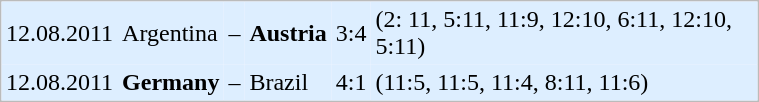<table style="background:#; border:1px #bbb solid;" cellpadding="3" cellspacing="0" width="40%">
<tr style="background:#DDEEFF;">
<td>12.08.2011</td>
<td>Argentina</td>
<td>–</td>
<td><strong>Austria</strong></td>
<td>3:4</td>
<td>(2: 11, 5:11, 11:9, 12:10, 6:11, 12:10, 5:11)</td>
</tr>
<tr style="background:#DDEEFF;">
<td>12.08.2011</td>
<td><strong>Germany</strong></td>
<td>–</td>
<td>Brazil</td>
<td>4:1</td>
<td>(11:5, 11:5, 11:4, 8:11, 11:6)</td>
</tr>
</table>
